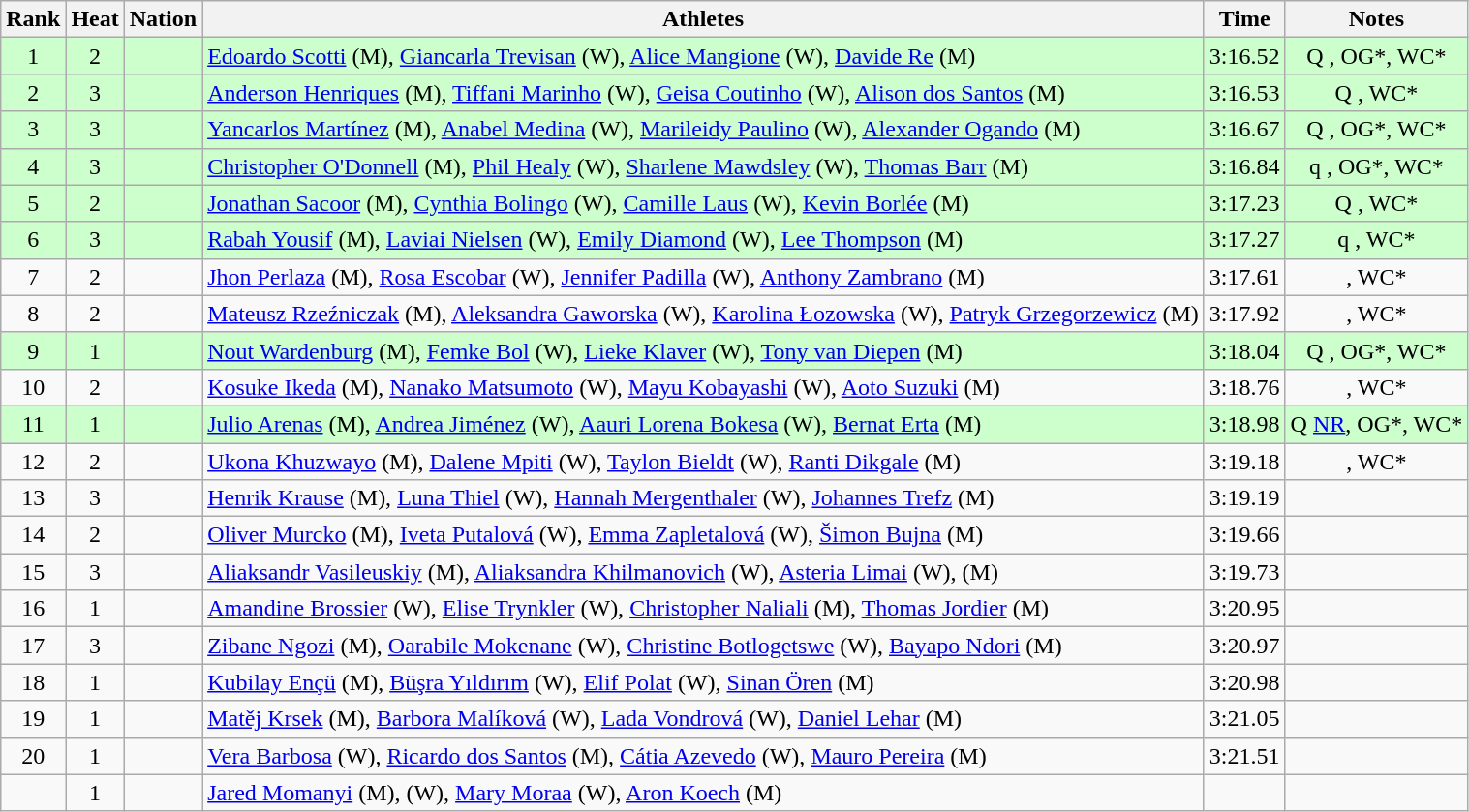<table class="wikitable sortable" style="text-align:center">
<tr>
<th>Rank</th>
<th>Heat</th>
<th>Nation</th>
<th>Athletes</th>
<th>Time</th>
<th>Notes</th>
</tr>
<tr bgcolor=ccffcc>
<td>1</td>
<td>2</td>
<td align=left></td>
<td align=left><a href='#'>Edoardo Scotti</a> (M), <a href='#'>Giancarla Trevisan</a> (W), <a href='#'>Alice Mangione</a> (W), <a href='#'>Davide Re</a> (M)</td>
<td>3:16.52</td>
<td>Q , OG*, WC*</td>
</tr>
<tr bgcolor=ccffcc>
<td>2</td>
<td>3</td>
<td align=left></td>
<td align=left><a href='#'>Anderson Henriques</a> (M), <a href='#'>Tiffani Marinho</a> (W), <a href='#'>Geisa Coutinho</a> (W), <a href='#'>Alison dos Santos</a> (M)</td>
<td>3:16.53</td>
<td>Q , WC*</td>
</tr>
<tr bgcolor=ccffcc>
<td>3</td>
<td>3</td>
<td align=left></td>
<td align=left><a href='#'>Yancarlos Martínez</a> (M), <a href='#'>Anabel Medina</a> (W), <a href='#'>Marileidy Paulino</a> (W), <a href='#'>Alexander Ogando</a> (M)</td>
<td>3:16.67</td>
<td>Q , OG*, WC*</td>
</tr>
<tr bgcolor=ccffcc>
<td>4</td>
<td>3</td>
<td align=left></td>
<td align=left><a href='#'>Christopher O'Donnell</a> (M), <a href='#'>Phil Healy</a> (W), <a href='#'>Sharlene Mawdsley</a> (W), <a href='#'>Thomas Barr</a> (M)</td>
<td>3:16.84</td>
<td>q , OG*, WC*</td>
</tr>
<tr bgcolor=ccffcc>
<td>5</td>
<td>2</td>
<td align=left></td>
<td align=left><a href='#'>Jonathan Sacoor</a> (M), <a href='#'>Cynthia Bolingo</a> (W), <a href='#'>Camille Laus</a> (W), <a href='#'>Kevin Borlée</a> (M)</td>
<td>3:17.23</td>
<td>Q , WC*</td>
</tr>
<tr bgcolor=ccffcc>
<td>6</td>
<td>3</td>
<td align=left></td>
<td align=left><a href='#'>Rabah Yousif</a> (M), <a href='#'>Laviai Nielsen</a> (W), <a href='#'>Emily Diamond</a> (W), <a href='#'>Lee Thompson</a> (M)</td>
<td>3:17.27</td>
<td>q , WC*</td>
</tr>
<tr>
<td>7</td>
<td>2</td>
<td align=left></td>
<td align=left><a href='#'>Jhon Perlaza</a> (M), <a href='#'>Rosa Escobar</a> (W), <a href='#'>Jennifer Padilla</a> (W), <a href='#'>Anthony Zambrano</a> (M)</td>
<td>3:17.61</td>
<td>, WC*</td>
</tr>
<tr>
<td>8</td>
<td>2</td>
<td align=left></td>
<td align=left><a href='#'>Mateusz Rzeźniczak</a> (M), <a href='#'>Aleksandra Gaworska</a> (W), <a href='#'>Karolina Łozowska</a> (W), <a href='#'>Patryk Grzegorzewicz</a> (M)</td>
<td>3:17.92</td>
<td>, WC*</td>
</tr>
<tr bgcolor=ccffcc>
<td>9</td>
<td>1</td>
<td align=left></td>
<td align=left><a href='#'>Nout Wardenburg</a> (M), <a href='#'>Femke Bol</a> (W), <a href='#'>Lieke Klaver</a> (W), <a href='#'>Tony van Diepen</a> (M)</td>
<td>3:18.04</td>
<td>Q , OG*, WC*</td>
</tr>
<tr>
<td>10</td>
<td>2</td>
<td align=left></td>
<td align=left><a href='#'>Kosuke Ikeda</a> (M), <a href='#'>Nanako Matsumoto</a> (W), <a href='#'>Mayu Kobayashi</a> (W), <a href='#'>Aoto Suzuki</a> (M)</td>
<td>3:18.76</td>
<td>, WC*</td>
</tr>
<tr bgcolor=ccffcc>
<td>11</td>
<td>1</td>
<td align=left></td>
<td align=left><a href='#'>Julio Arenas</a> (M), <a href='#'>Andrea Jiménez</a> (W), <a href='#'>Aauri Lorena Bokesa</a> (W), <a href='#'>Bernat Erta</a> (M)</td>
<td>3:18.98</td>
<td>Q <a href='#'>NR</a>, OG*, WC*</td>
</tr>
<tr>
<td>12</td>
<td>2</td>
<td align=left></td>
<td align=left><a href='#'>Ukona Khuzwayo</a> (M), <a href='#'>Dalene Mpiti</a> (W), <a href='#'>Taylon Bieldt</a> (W), <a href='#'>Ranti Dikgale</a> (M)</td>
<td>3:19.18</td>
<td>, WC*</td>
</tr>
<tr>
<td>13</td>
<td>3</td>
<td align=left></td>
<td align=left><a href='#'>Henrik Krause</a> (M), <a href='#'>Luna Thiel</a> (W), <a href='#'>Hannah Mergenthaler</a> (W), <a href='#'>Johannes Trefz</a> (M)</td>
<td>3:19.19</td>
<td></td>
</tr>
<tr>
<td>14</td>
<td>2</td>
<td align=left></td>
<td align=left><a href='#'>Oliver Murcko</a> (M), <a href='#'>Iveta Putalová</a> (W), <a href='#'>Emma Zapletalová</a> (W), <a href='#'>Šimon Bujna</a> (M)</td>
<td>3:19.66</td>
<td></td>
</tr>
<tr>
<td>15</td>
<td>3</td>
<td align=left></td>
<td align=left><a href='#'>Aliaksandr Vasileuskiy</a> (M), <a href='#'>Aliaksandra Khilmanovich</a> (W), <a href='#'>Asteria Limai</a> (W),  (M)</td>
<td>3:19.73</td>
<td></td>
</tr>
<tr>
<td>16</td>
<td>1</td>
<td align=left></td>
<td align=left><a href='#'>Amandine Brossier</a> (W), <a href='#'>Elise Trynkler</a> (W), <a href='#'>Christopher Naliali</a> (M), <a href='#'>Thomas Jordier</a> (M)</td>
<td>3:20.95</td>
<td></td>
</tr>
<tr>
<td>17</td>
<td>3</td>
<td align=left></td>
<td align=left><a href='#'>Zibane Ngozi</a> (M), <a href='#'>Oarabile Mokenane</a> (W), <a href='#'>Christine Botlogetswe</a> (W), <a href='#'>Bayapo Ndori</a> (M)</td>
<td>3:20.97</td>
<td></td>
</tr>
<tr>
<td>18</td>
<td>1</td>
<td align=left></td>
<td align=left><a href='#'>Kubilay Ençü</a> (M), <a href='#'>Büşra Yıldırım</a> (W), <a href='#'>Elif Polat</a> (W), <a href='#'>Sinan Ören</a> (M)</td>
<td>3:20.98</td>
<td></td>
</tr>
<tr>
<td>19</td>
<td>1</td>
<td align=left></td>
<td align=left><a href='#'>Matěj Krsek</a> (M), <a href='#'>Barbora Malíková</a> (W), <a href='#'>Lada Vondrová</a> (W), <a href='#'>Daniel Lehar</a> (M)</td>
<td>3:21.05</td>
<td></td>
</tr>
<tr>
<td>20</td>
<td>1</td>
<td align=left></td>
<td align=left><a href='#'>Vera Barbosa</a> (W), <a href='#'>Ricardo dos Santos</a> (M), <a href='#'>Cátia Azevedo</a> (W), <a href='#'>Mauro Pereira</a> (M)</td>
<td>3:21.51</td>
<td></td>
</tr>
<tr>
<td></td>
<td>1</td>
<td align=left></td>
<td align=left><a href='#'>Jared Momanyi</a> (M),  (W), <a href='#'>Mary Moraa</a> (W), <a href='#'>Aron Koech</a> (M)</td>
<td></td>
<td></td>
</tr>
</table>
